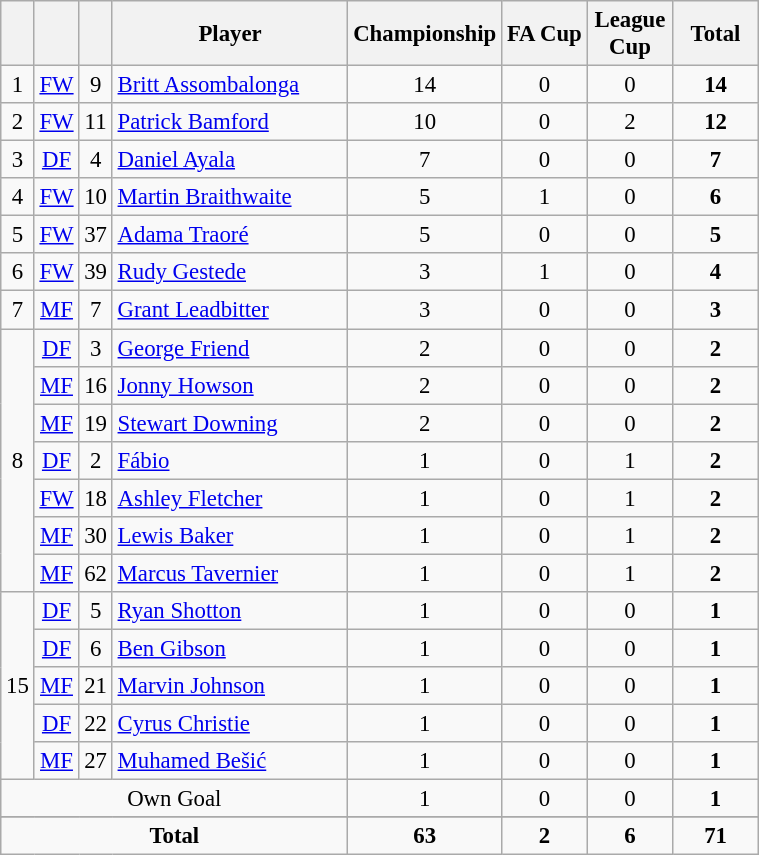<table class="wikitable sortable" style="font-size: 95%; text-align: center;">
<tr>
<th width=10></th>
<th width=10></th>
<th width=10></th>
<th width=150>Player</th>
<th width=50>Championship</th>
<th width=50>FA Cup</th>
<th width=50>League Cup</th>
<th width=50>Total</th>
</tr>
<tr>
<td>1</td>
<td><a href='#'>FW</a></td>
<td>9</td>
<td align=left> <a href='#'>Britt Assombalonga</a></td>
<td>14</td>
<td>0</td>
<td>0</td>
<td><strong>14</strong></td>
</tr>
<tr>
<td>2</td>
<td><a href='#'>FW</a></td>
<td>11</td>
<td align=left> <a href='#'>Patrick Bamford</a></td>
<td>10</td>
<td>0</td>
<td>2</td>
<td><strong>12</strong></td>
</tr>
<tr>
<td>3</td>
<td><a href='#'>DF</a></td>
<td>4</td>
<td align=left> <a href='#'>Daniel Ayala</a></td>
<td>7</td>
<td>0</td>
<td>0</td>
<td><strong>7</strong></td>
</tr>
<tr>
<td>4</td>
<td><a href='#'>FW</a></td>
<td>10</td>
<td align=left> <a href='#'>Martin Braithwaite</a></td>
<td>5</td>
<td>1</td>
<td>0</td>
<td><strong>6</strong></td>
</tr>
<tr>
<td>5</td>
<td><a href='#'>FW</a></td>
<td>37</td>
<td align=left> <a href='#'>Adama Traoré</a></td>
<td>5</td>
<td>0</td>
<td>0</td>
<td><strong>5</strong></td>
</tr>
<tr>
<td>6</td>
<td><a href='#'>FW</a></td>
<td>39</td>
<td align=left> <a href='#'>Rudy Gestede</a></td>
<td>3</td>
<td>1</td>
<td>0</td>
<td><strong>4</strong></td>
</tr>
<tr>
<td>7</td>
<td><a href='#'>MF</a></td>
<td>7</td>
<td align=left> <a href='#'>Grant Leadbitter</a></td>
<td>3</td>
<td>0</td>
<td>0</td>
<td><strong>3</strong></td>
</tr>
<tr>
<td rowspan="7">8</td>
<td><a href='#'>DF</a></td>
<td>3</td>
<td align=left> <a href='#'>George Friend</a></td>
<td>2</td>
<td>0</td>
<td>0</td>
<td><strong>2</strong></td>
</tr>
<tr>
<td><a href='#'>MF</a></td>
<td>16</td>
<td align=left> <a href='#'>Jonny Howson</a></td>
<td>2</td>
<td>0</td>
<td>0</td>
<td><strong>2</strong></td>
</tr>
<tr>
<td><a href='#'>MF</a></td>
<td>19</td>
<td align=left> <a href='#'>Stewart Downing</a></td>
<td>2</td>
<td>0</td>
<td>0</td>
<td><strong>2</strong></td>
</tr>
<tr>
<td><a href='#'>DF</a></td>
<td>2</td>
<td align=left> <a href='#'>Fábio</a></td>
<td>1</td>
<td>0</td>
<td>1</td>
<td><strong>2</strong></td>
</tr>
<tr>
<td><a href='#'>FW</a></td>
<td>18</td>
<td align=left> <a href='#'>Ashley Fletcher</a></td>
<td>1</td>
<td>0</td>
<td>1</td>
<td><strong>2</strong></td>
</tr>
<tr>
<td><a href='#'>MF</a></td>
<td>30</td>
<td align=left> <a href='#'>Lewis Baker</a></td>
<td>1</td>
<td>0</td>
<td>1</td>
<td><strong>2</strong></td>
</tr>
<tr>
<td><a href='#'>MF</a></td>
<td>62</td>
<td align=left> <a href='#'>Marcus Tavernier</a></td>
<td>1</td>
<td>0</td>
<td>1</td>
<td><strong>2</strong></td>
</tr>
<tr>
<td rowspan="5">15</td>
<td><a href='#'>DF</a></td>
<td>5</td>
<td align=left> <a href='#'>Ryan Shotton</a></td>
<td>1</td>
<td>0</td>
<td>0</td>
<td><strong>1</strong></td>
</tr>
<tr>
<td><a href='#'>DF</a></td>
<td>6</td>
<td align=left> <a href='#'>Ben Gibson</a></td>
<td>1</td>
<td>0</td>
<td>0</td>
<td><strong>1</strong></td>
</tr>
<tr>
<td><a href='#'>MF</a></td>
<td>21</td>
<td align=left> <a href='#'>Marvin Johnson</a></td>
<td>1</td>
<td>0</td>
<td>0</td>
<td><strong>1</strong></td>
</tr>
<tr>
<td><a href='#'>DF</a></td>
<td>22</td>
<td align=left> <a href='#'>Cyrus Christie</a></td>
<td>1</td>
<td>0</td>
<td>0</td>
<td><strong>1</strong></td>
</tr>
<tr>
<td><a href='#'>MF</a></td>
<td>27</td>
<td align=left> <a href='#'>Muhamed Bešić</a></td>
<td>1</td>
<td>0</td>
<td>0</td>
<td><strong>1</strong></td>
</tr>
<tr class="sortbottom">
<td colspan=4>Own Goal</td>
<td>1</td>
<td>0</td>
<td>0</td>
<td><strong>1</strong></td>
</tr>
<tr>
</tr>
<tr class="sortbottom">
<td colspan=4><strong>Total</strong></td>
<td><strong>63</strong></td>
<td><strong>2</strong></td>
<td><strong>6</strong></td>
<td><strong>71</strong></td>
</tr>
</table>
